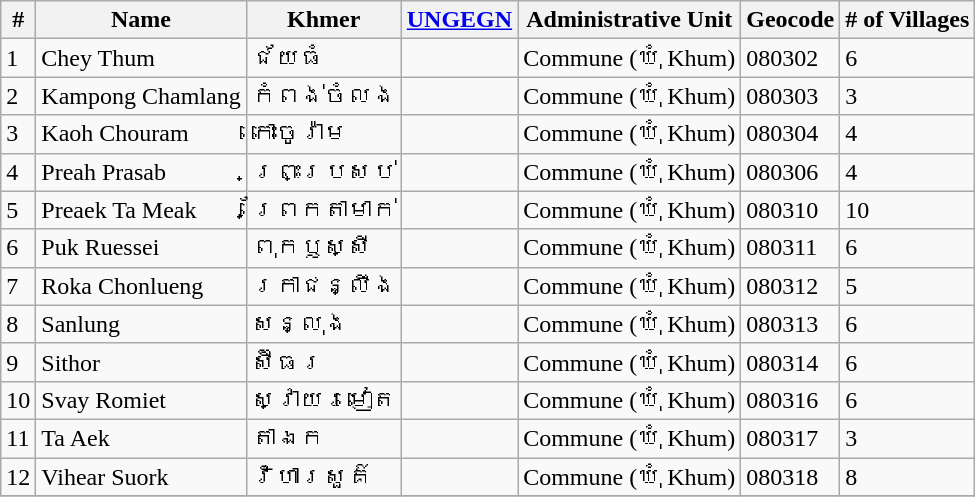<table class="wikitable sortable">
<tr>
<th>#</th>
<th>Name</th>
<th>Khmer</th>
<th><a href='#'>UNGEGN</a></th>
<th>Administrative Unit</th>
<th>Geocode</th>
<th># of Villages</th>
</tr>
<tr>
<td>1</td>
<td>Chey Thum</td>
<td>ជ័យធំ</td>
<td></td>
<td>Commune (ឃុំ Khum)</td>
<td>080302</td>
<td>6</td>
</tr>
<tr>
<td>2</td>
<td>Kampong Chamlang</td>
<td>កំពង់ចំលង</td>
<td></td>
<td>Commune (ឃុំ Khum)</td>
<td>080303</td>
<td>3</td>
</tr>
<tr>
<td>3</td>
<td>Kaoh Chouram</td>
<td>កោះចូរ៉ាម</td>
<td></td>
<td>Commune (ឃុំ Khum)</td>
<td>080304</td>
<td>4</td>
</tr>
<tr>
<td>4</td>
<td>Preah Prasab</td>
<td>ព្រះប្រសប់</td>
<td></td>
<td>Commune (ឃុំ Khum)</td>
<td>080306</td>
<td>4</td>
</tr>
<tr>
<td>5</td>
<td>Preaek Ta Meak</td>
<td>ព្រែកតាមាក់</td>
<td></td>
<td>Commune (ឃុំ Khum)</td>
<td>080310</td>
<td>10</td>
</tr>
<tr>
<td>6</td>
<td>Puk Ruessei</td>
<td>ពុកឫស្សី</td>
<td></td>
<td>Commune (ឃុំ Khum)</td>
<td>080311</td>
<td>6</td>
</tr>
<tr>
<td>7</td>
<td>Roka Chonlueng</td>
<td>រកាជន្លឹង</td>
<td></td>
<td>Commune (ឃុំ Khum)</td>
<td>080312</td>
<td>5</td>
</tr>
<tr>
<td>8</td>
<td>Sanlung</td>
<td>សន្លុង</td>
<td></td>
<td>Commune (ឃុំ Khum)</td>
<td>080313</td>
<td>6</td>
</tr>
<tr>
<td>9</td>
<td>Sithor</td>
<td>ស៊ីធរ</td>
<td></td>
<td>Commune (ឃុំ Khum)</td>
<td>080314</td>
<td>6</td>
</tr>
<tr>
<td>10</td>
<td>Svay Romiet</td>
<td>ស្វាយរមៀត</td>
<td></td>
<td>Commune (ឃុំ Khum)</td>
<td>080316</td>
<td>6</td>
</tr>
<tr>
<td>11</td>
<td>Ta Aek</td>
<td>តាឯក</td>
<td></td>
<td>Commune (ឃុំ Khum)</td>
<td>080317</td>
<td>3</td>
</tr>
<tr>
<td>12</td>
<td>Vihear Suork</td>
<td>វិហារសួគ៌</td>
<td></td>
<td>Commune (ឃុំ Khum)</td>
<td>080318</td>
<td>8</td>
</tr>
<tr>
</tr>
</table>
